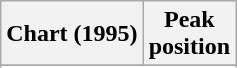<table class="wikitable sortable">
<tr>
<th>Chart (1995)</th>
<th>Peak<br>position</th>
</tr>
<tr>
</tr>
<tr>
</tr>
<tr>
</tr>
<tr>
</tr>
</table>
